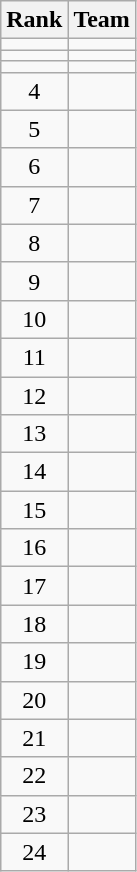<table class=wikitable style="text-align:center;">
<tr>
<th>Rank</th>
<th>Team</th>
</tr>
<tr>
<td></td>
<td align=left></td>
</tr>
<tr Denmark>
<td></td>
<td align=left></td>
</tr>
<tr>
<td></td>
<td align=left></td>
</tr>
<tr>
<td>4</td>
<td align=left></td>
</tr>
<tr>
<td>5</td>
<td align=left></td>
</tr>
<tr>
<td>6</td>
<td align=left></td>
</tr>
<tr>
<td>7</td>
<td align=left></td>
</tr>
<tr>
<td>8</td>
<td align=left></td>
</tr>
<tr>
<td>9</td>
<td align=left></td>
</tr>
<tr>
<td>10</td>
<td align=left></td>
</tr>
<tr>
<td>11</td>
<td align=left></td>
</tr>
<tr>
<td>12</td>
<td align=left></td>
</tr>
<tr>
<td>13</td>
<td align=left></td>
</tr>
<tr>
<td>14</td>
<td align=left></td>
</tr>
<tr>
<td>15</td>
<td align=left></td>
</tr>
<tr>
<td>16</td>
<td align=left></td>
</tr>
<tr>
<td>17</td>
<td align=left></td>
</tr>
<tr>
<td>18</td>
<td align=left></td>
</tr>
<tr>
<td>19</td>
<td align=left></td>
</tr>
<tr>
<td>20</td>
<td align=left></td>
</tr>
<tr>
<td>21</td>
<td align=left></td>
</tr>
<tr>
<td>22</td>
<td align=left></td>
</tr>
<tr>
<td>23</td>
<td align=left></td>
</tr>
<tr>
<td>24</td>
<td align=left></td>
</tr>
</table>
